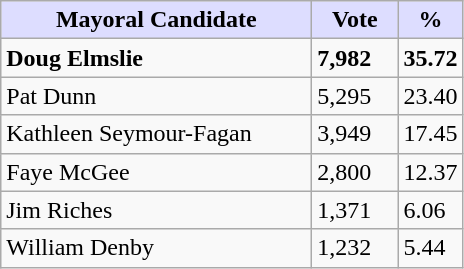<table class="wikitable">
<tr>
<th style="background:#ddf; width:200px;">Mayoral Candidate</th>
<th style="background:#ddf; width:50px;">Vote</th>
<th style="background:#ddf; width:30px;">%</th>
</tr>
<tr>
<td><strong>Doug Elmslie</strong></td>
<td><strong>7,982</strong></td>
<td><strong>35.72</strong></td>
</tr>
<tr>
<td>Pat Dunn</td>
<td>5,295</td>
<td>23.40</td>
</tr>
<tr>
<td>Kathleen Seymour-Fagan</td>
<td>3,949</td>
<td>17.45</td>
</tr>
<tr>
<td>Faye McGee</td>
<td>2,800</td>
<td>12.37</td>
</tr>
<tr>
<td>Jim Riches</td>
<td>1,371</td>
<td>6.06</td>
</tr>
<tr>
<td>William Denby</td>
<td>1,232</td>
<td>5.44</td>
</tr>
</table>
